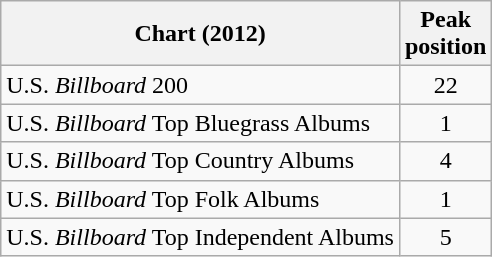<table class="wikitable">
<tr>
<th>Chart (2012)</th>
<th>Peak<br>position</th>
</tr>
<tr>
<td>U.S. <em>Billboard</em> 200</td>
<td align="center">22</td>
</tr>
<tr>
<td>U.S. <em>Billboard</em> Top Bluegrass Albums</td>
<td align="center">1</td>
</tr>
<tr>
<td>U.S. <em>Billboard</em> Top Country Albums</td>
<td align="center">4</td>
</tr>
<tr>
<td>U.S. <em>Billboard</em> Top Folk Albums</td>
<td align="center">1</td>
</tr>
<tr>
<td>U.S. <em>Billboard</em> Top Independent Albums</td>
<td align="center">5</td>
</tr>
</table>
